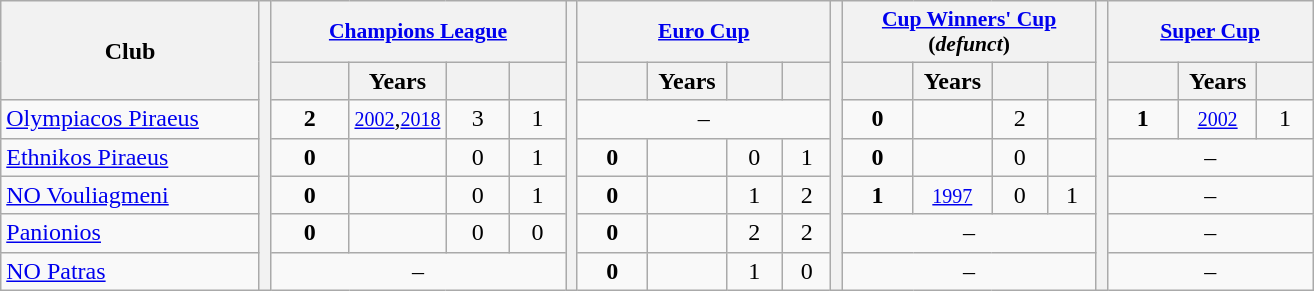<table class="wikitable" style="text-align:center">
<tr>
<th width=165; rowspan=2><strong>Club</strong></th>
<th rowspan=7></th>
<th style="font-size:90%"; colspan=4><a href='#'>Champions League</a></th>
<th rowspan=7></th>
<th style="font-size:90%"; colspan=4><a href='#'>Euro Cup</a></th>
<th rowspan=7></th>
<th style="font-size:90%"; colspan=4><a href='#'>Cup Winners' Cup</a> (<em>defunct</em>)</th>
<th rowspan=7></th>
<th style="font-size:90%"; colspan=3><a href='#'>Super Cup</a></th>
</tr>
<tr>
<th width=45></th>
<th width=45><strong>Years</strong></th>
<th width=35></th>
<th width=30></th>
<th width=40></th>
<th width=45><strong>Years</strong></th>
<th width=30></th>
<th width=25></th>
<th width=40></th>
<th width=45><strong>Years</strong></th>
<th width=30></th>
<th width=25></th>
<th width=40></th>
<th width=45><strong>Years</strong></th>
<th width=30></th>
</tr>
<tr>
<td align=left> <a href='#'>Olympiacos Piraeus</a></td>
<td><strong>2</strong></td>
<td align=center><small><a href='#'>2002</a></small>,<small><a href='#'>2018</a></small></td>
<td>3</td>
<td>1</td>
<td colspan=4>–</td>
<td><strong>0</strong></td>
<td align=center></td>
<td>2</td>
<td align=center></td>
<td><strong>1</strong></td>
<td align=center><small><a href='#'>2002</a></small></td>
<td>1</td>
</tr>
<tr>
<td align=left><strong></strong> <a href='#'>Ethnikos Piraeus</a></td>
<td><strong>0</strong></td>
<td align=center></td>
<td>0</td>
<td>1</td>
<td><strong>0</strong></td>
<td align=center></td>
<td>0</td>
<td>1</td>
<td><strong>0</strong></td>
<td align=center></td>
<td>0</td>
<td align=center></td>
<td colspan=3>–</td>
</tr>
<tr>
<td align=left> <a href='#'>NO Vouliagmeni</a></td>
<td><strong>0</strong></td>
<td align=center></td>
<td>0</td>
<td>1</td>
<td><strong>0</strong></td>
<td align=center></td>
<td>1</td>
<td>2</td>
<td><strong>1</strong></td>
<td align=center><small><a href='#'>1997</a></small></td>
<td>0</td>
<td>1</td>
<td colspan=3>–</td>
</tr>
<tr>
<td align=left> <a href='#'>Panionios</a></td>
<td><strong>0</strong></td>
<td align=center></td>
<td>0</td>
<td>0</td>
<td><strong>0</strong></td>
<td align=center></td>
<td>2</td>
<td>2</td>
<td colspan="4">–</td>
<td colspan=3>–</td>
</tr>
<tr>
<td align=left> <a href='#'>NO Patras</a></td>
<td colspan="4">–</td>
<td><strong>0</strong></td>
<td align=center></td>
<td>1</td>
<td>0</td>
<td colspan=4>–</td>
<td colspan=3>–</td>
</tr>
</table>
